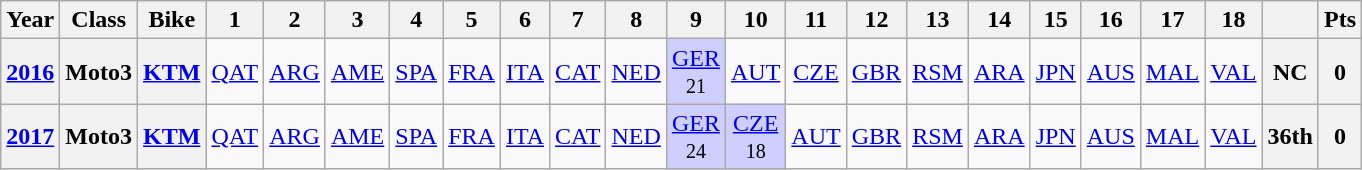<table class="wikitable" style="text-align:center">
<tr>
<th>Year</th>
<th>Class</th>
<th>Bike</th>
<th>1</th>
<th>2</th>
<th>3</th>
<th>4</th>
<th>5</th>
<th>6</th>
<th>7</th>
<th>8</th>
<th>9</th>
<th>10</th>
<th>11</th>
<th>12</th>
<th>13</th>
<th>14</th>
<th>15</th>
<th>16</th>
<th>17</th>
<th>18</th>
<th></th>
<th>Pts</th>
</tr>
<tr>
<th><a href='#'>2016</a></th>
<th>Moto3</th>
<th><a href='#'>KTM</a></th>
<td><a href='#'>QAT</a></td>
<td><a href='#'>ARG</a></td>
<td><a href='#'>AME</a></td>
<td><a href='#'>SPA</a></td>
<td><a href='#'>FRA</a></td>
<td><a href='#'>ITA</a></td>
<td><a href='#'>CAT</a></td>
<td><a href='#'>NED</a></td>
<td style="background:#cfcfff;"><a href='#'>GER</a><br><small>21</small></td>
<td><a href='#'>AUT</a></td>
<td><a href='#'>CZE</a></td>
<td><a href='#'>GBR</a></td>
<td><a href='#'>RSM</a></td>
<td><a href='#'>ARA</a></td>
<td><a href='#'>JPN</a></td>
<td><a href='#'>AUS</a></td>
<td><a href='#'>MAL</a></td>
<td><a href='#'>VAL</a></td>
<th>NC</th>
<th>0</th>
</tr>
<tr>
<th><a href='#'>2017</a></th>
<th>Moto3</th>
<th><a href='#'>KTM</a></th>
<td><a href='#'>QAT</a></td>
<td><a href='#'>ARG</a></td>
<td><a href='#'>AME</a></td>
<td><a href='#'>SPA</a></td>
<td><a href='#'>FRA</a></td>
<td><a href='#'>ITA</a></td>
<td><a href='#'>CAT</a></td>
<td><a href='#'>NED</a></td>
<td style="background:#CFCFFF;"><a href='#'>GER</a><br><small>24</small></td>
<td style="background:#CFCFFF;"><a href='#'>CZE</a><br><small>18</small></td>
<td><a href='#'>AUT</a></td>
<td><a href='#'>GBR</a></td>
<td><a href='#'>RSM</a></td>
<td><a href='#'>ARA</a></td>
<td><a href='#'>JPN</a></td>
<td><a href='#'>AUS</a><br><small></small></td>
<td><a href='#'>MAL</a><br><small></small></td>
<td><a href='#'>VAL</a><br><small></small></td>
<th>36th</th>
<th>0</th>
</tr>
</table>
